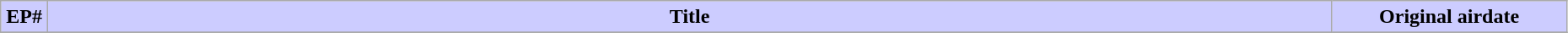<table class ="wikitable" width="98%">
<tr>
<th style="background: #CCF" width="3%">EP#</th>
<th style="background: #CCF">Title</th>
<th style="background: #CCF" width="15%">Original airdate</th>
</tr>
<tr>
</tr>
</table>
